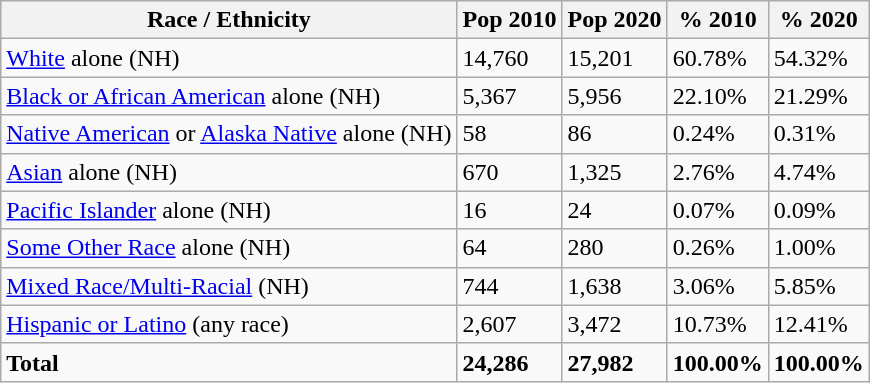<table class="wikitable">
<tr>
<th>Race / Ethnicity</th>
<th>Pop 2010</th>
<th>Pop 2020</th>
<th>% 2010</th>
<th>% 2020</th>
</tr>
<tr>
<td><a href='#'>White</a> alone (NH)</td>
<td>14,760</td>
<td>15,201</td>
<td>60.78%</td>
<td>54.32%</td>
</tr>
<tr>
<td><a href='#'>Black or African American</a> alone (NH)</td>
<td>5,367</td>
<td>5,956</td>
<td>22.10%</td>
<td>21.29%</td>
</tr>
<tr>
<td><a href='#'>Native American</a> or <a href='#'>Alaska Native</a> alone (NH)</td>
<td>58</td>
<td>86</td>
<td>0.24%</td>
<td>0.31%</td>
</tr>
<tr>
<td><a href='#'>Asian</a> alone (NH)</td>
<td>670</td>
<td>1,325</td>
<td>2.76%</td>
<td>4.74%</td>
</tr>
<tr>
<td><a href='#'>Pacific Islander</a> alone (NH)</td>
<td>16</td>
<td>24</td>
<td>0.07%</td>
<td>0.09%</td>
</tr>
<tr>
<td><a href='#'>Some Other Race</a> alone (NH)</td>
<td>64</td>
<td>280</td>
<td>0.26%</td>
<td>1.00%</td>
</tr>
<tr>
<td><a href='#'>Mixed Race/Multi-Racial</a> (NH)</td>
<td>744</td>
<td>1,638</td>
<td>3.06%</td>
<td>5.85%</td>
</tr>
<tr>
<td><a href='#'>Hispanic or Latino</a> (any race)</td>
<td>2,607</td>
<td>3,472</td>
<td>10.73%</td>
<td>12.41%</td>
</tr>
<tr>
<td><strong>Total</strong></td>
<td><strong>24,286</strong></td>
<td><strong>27,982</strong></td>
<td><strong>100.00%</strong></td>
<td><strong>100.00%</strong></td>
</tr>
</table>
